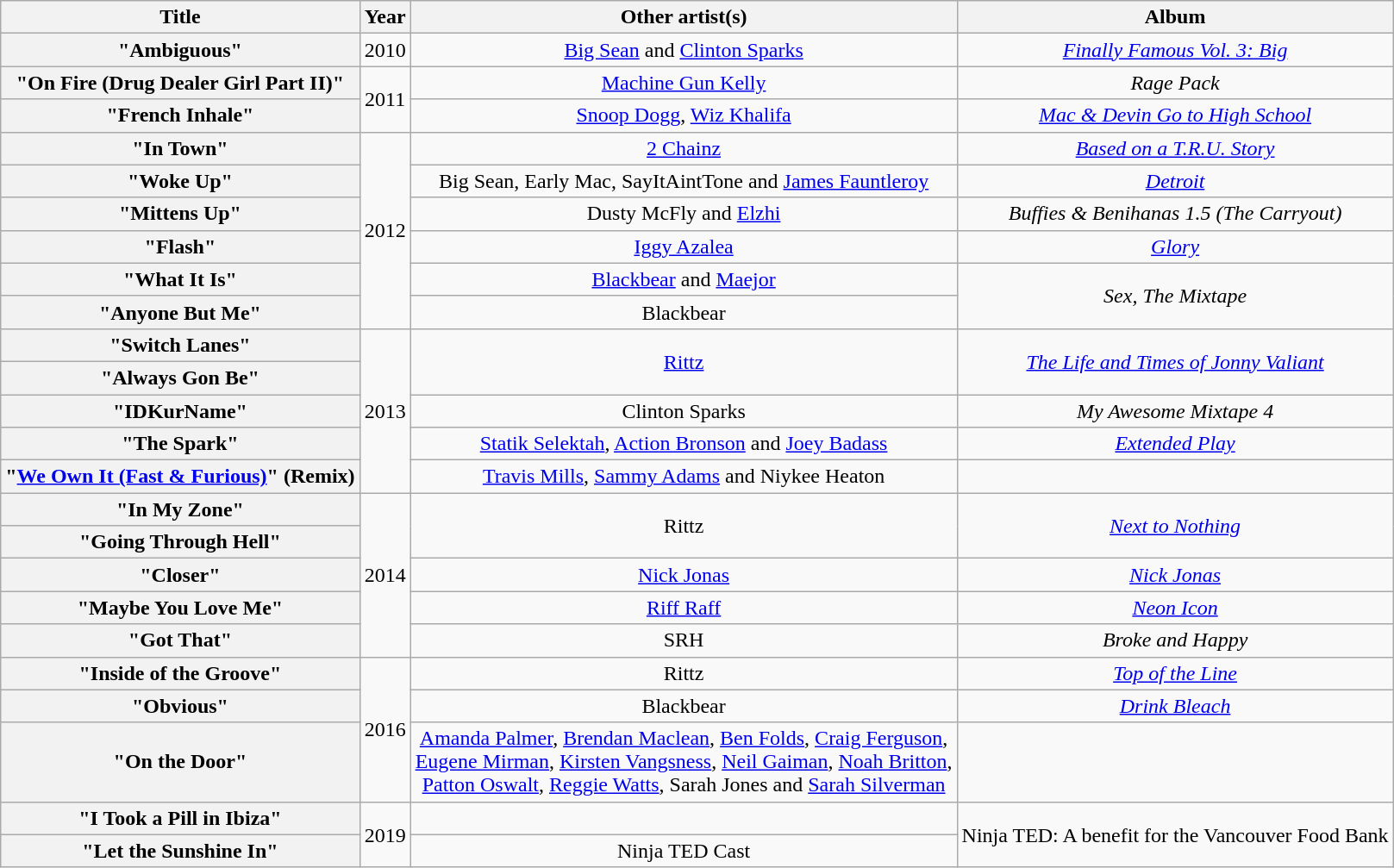<table class="wikitable plainrowheaders" style="text-align:center;">
<tr>
<th scope="col">Title</th>
<th scope="col">Year</th>
<th scope="col">Other artist(s)</th>
<th scope="col">Album</th>
</tr>
<tr>
<th scope="row">"Ambiguous"</th>
<td>2010</td>
<td><a href='#'>Big Sean</a> and <a href='#'>Clinton Sparks</a></td>
<td><em><a href='#'>Finally Famous Vol. 3: Big</a></em></td>
</tr>
<tr>
<th scope="row">"On Fire (Drug Dealer Girl Part II)"</th>
<td rowspan="2">2011</td>
<td><a href='#'>Machine Gun Kelly</a></td>
<td><em>Rage Pack</em></td>
</tr>
<tr>
<th scope="row">"French Inhale"</th>
<td><a href='#'>Snoop Dogg</a>, <a href='#'>Wiz Khalifa</a></td>
<td><em><a href='#'>Mac & Devin Go to High School</a></em></td>
</tr>
<tr>
<th scope="row">"In Town"</th>
<td rowspan="6">2012</td>
<td><a href='#'>2 Chainz</a></td>
<td><em><a href='#'>Based on a T.R.U. Story</a></em></td>
</tr>
<tr>
<th scope="row">"Woke Up"</th>
<td>Big Sean, Early Mac, SayItAintTone and <a href='#'>James Fauntleroy</a></td>
<td><em><a href='#'>Detroit</a></em></td>
</tr>
<tr>
<th scope="row">"Mittens Up"</th>
<td>Dusty McFly and <a href='#'>Elzhi</a></td>
<td><em>Buffies & Benihanas 1.5 (The Carryout)</em></td>
</tr>
<tr>
<th scope="row">"Flash"</th>
<td><a href='#'>Iggy Azalea</a></td>
<td><em><a href='#'>Glory</a></em></td>
</tr>
<tr>
<th scope="row">"What It Is"</th>
<td><a href='#'>Blackbear</a> and <a href='#'>Maejor</a></td>
<td rowspan="2"><em>Sex, The Mixtape</em></td>
</tr>
<tr>
<th scope="row">"Anyone But Me"</th>
<td>Blackbear</td>
</tr>
<tr>
<th scope="row">"Switch Lanes"</th>
<td rowspan="5">2013</td>
<td rowspan="2"><a href='#'>Rittz</a></td>
<td rowspan="2"><em><a href='#'>The Life and Times of Jonny Valiant</a></em></td>
</tr>
<tr>
<th scope="row">"Always Gon Be"</th>
</tr>
<tr>
<th scope="row">"IDKurName"</th>
<td>Clinton Sparks</td>
<td><em>My Awesome Mixtape 4</em></td>
</tr>
<tr>
<th scope="row">"The Spark"</th>
<td><a href='#'>Statik Selektah</a>, <a href='#'>Action Bronson</a> and <a href='#'>Joey Badass</a></td>
<td><em><a href='#'>Extended Play</a></em></td>
</tr>
<tr>
<th scope="row">"<a href='#'>We Own It (Fast & Furious)</a>" (Remix)</th>
<td><a href='#'>Travis Mills</a>, <a href='#'>Sammy Adams</a> and Niykee Heaton</td>
<td></td>
</tr>
<tr>
<th scope="row">"In My Zone"</th>
<td rowspan="5">2014</td>
<td rowspan="2">Rittz</td>
<td rowspan="2"><em><a href='#'>Next to Nothing</a></em></td>
</tr>
<tr>
<th scope="row">"Going Through Hell"</th>
</tr>
<tr>
<th scope="row">"Closer"</th>
<td><a href='#'>Nick Jonas</a></td>
<td><em><a href='#'>Nick Jonas</a></em></td>
</tr>
<tr>
<th scope="row">"Maybe You Love Me"</th>
<td><a href='#'>Riff Raff</a></td>
<td><em><a href='#'>Neon Icon</a></em></td>
</tr>
<tr>
<th scope="row">"Got That"</th>
<td>SRH</td>
<td><em>Broke and Happy</em></td>
</tr>
<tr>
<th scope="row">"Inside of the Groove"</th>
<td rowspan="3">2016</td>
<td>Rittz</td>
<td><em><a href='#'>Top of the Line</a></em></td>
</tr>
<tr>
<th scope= "row">"Obvious"</th>
<td>Blackbear</td>
<td><em><a href='#'>Drink Bleach</a></em></td>
</tr>
<tr>
<th scope= "row">"On the Door"</th>
<td><a href='#'>Amanda Palmer</a>, <a href='#'>Brendan Maclean</a>, <a href='#'>Ben Folds</a>, <a href='#'>Craig Ferguson</a>,<br><a href='#'>Eugene Mirman</a>, <a href='#'>Kirsten Vangsness</a>, <a href='#'>Neil Gaiman</a>, <a href='#'>Noah Britton</a>,<br><a href='#'>Patton Oswalt</a>, <a href='#'>Reggie Watts</a>, Sarah Jones and <a href='#'>Sarah Silverman</a></td>
<td></td>
</tr>
<tr>
<th scope= "row">"I Took a Pill in Ibiza"</th>
<td rowspan="2">2019</td>
<td></td>
<td rowspan="2">Ninja TED: A benefit for the Vancouver Food Bank</td>
</tr>
<tr>
<th scope= "row">"Let the Sunshine In"</th>
<td>Ninja TED Cast</td>
</tr>
</table>
